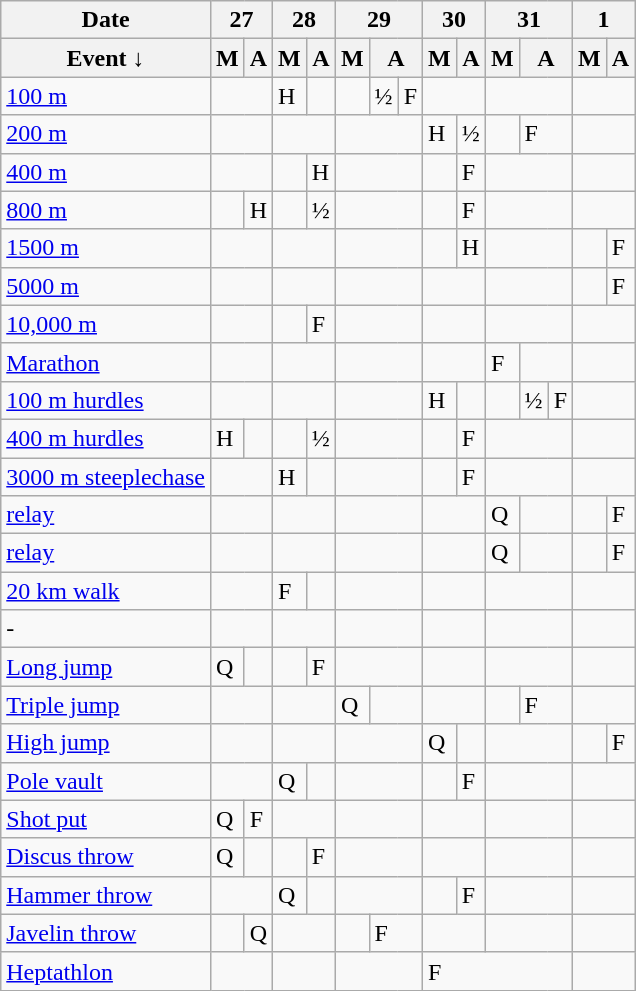<table class="wikitable athletics-schedule">
<tr>
<th>Date</th>
<th colspan="2">27</th>
<th colspan="2">28</th>
<th colspan="3">29</th>
<th colspan="2">30</th>
<th colspan="3">31</th>
<th colspan="2">1</th>
</tr>
<tr>
<th>Event ↓</th>
<th>M</th>
<th>A</th>
<th>M</th>
<th>A</th>
<th>M</th>
<th colspan="2">A</th>
<th>M</th>
<th>A</th>
<th>M</th>
<th colspan="2">A</th>
<th>M</th>
<th>A</th>
</tr>
<tr>
<td class="event"><a href='#'>100 m</a></td>
<td colspan="2"></td>
<td class="heats">H</td>
<td></td>
<td></td>
<td class="semifinals">½</td>
<td class="final">F</td>
<td colspan="2"></td>
<td colspan="3"></td>
<td colspan="2"></td>
</tr>
<tr>
<td class="event"><a href='#'>200 m</a></td>
<td colspan="2"></td>
<td colspan="2"></td>
<td colspan="3"></td>
<td class="heats">H</td>
<td class="semifinals">½</td>
<td></td>
<td class="final" colspan="2">F</td>
<td colspan="2"></td>
</tr>
<tr>
<td class="event"><a href='#'>400 m</a></td>
<td colspan="2"></td>
<td></td>
<td class="heats">H</td>
<td colspan="3"></td>
<td></td>
<td class="final">F</td>
<td colspan="3"></td>
<td colspan="2"></td>
</tr>
<tr>
<td class="event"><a href='#'>800 m</a></td>
<td></td>
<td class="heats">H</td>
<td></td>
<td class="semifinals">½</td>
<td colspan="3"></td>
<td></td>
<td class="final">F</td>
<td colspan="3"></td>
<td colspan="2"></td>
</tr>
<tr>
<td class="event"><a href='#'>1500 m</a></td>
<td colspan="2"></td>
<td colspan="2"></td>
<td colspan="3"></td>
<td></td>
<td class="heats">H</td>
<td colspan="3"></td>
<td></td>
<td class="final">F</td>
</tr>
<tr>
<td class="event"><a href='#'>5000 m</a></td>
<td colspan="2"></td>
<td colspan="2"></td>
<td colspan="3"></td>
<td colspan="2"></td>
<td colspan="3"></td>
<td></td>
<td class="final">F</td>
</tr>
<tr>
<td class="event"><a href='#'>10,000 m</a></td>
<td colspan="2"></td>
<td></td>
<td class="final">F</td>
<td colspan="3"></td>
<td colspan="2"></td>
<td colspan="3"></td>
<td colspan="2"></td>
</tr>
<tr>
<td class="event"><a href='#'>Marathon</a></td>
<td colspan="2"></td>
<td colspan="2"></td>
<td colspan="3"></td>
<td colspan="2"></td>
<td class="final">F</td>
<td colspan="2"></td>
<td colspan="2"></td>
</tr>
<tr>
<td class="event"><a href='#'>100 m hurdles</a></td>
<td colspan="2"></td>
<td colspan="2"></td>
<td colspan="3"></td>
<td class="heats">H</td>
<td></td>
<td></td>
<td class="semifinals">½</td>
<td class="final">F</td>
<td colspan="2"></td>
</tr>
<tr>
<td class="event"><a href='#'>400 m hurdles</a></td>
<td class="heats">H</td>
<td></td>
<td></td>
<td class="semifinals">½</td>
<td colspan="3"></td>
<td></td>
<td class="final">F</td>
<td colspan="3"></td>
<td colspan="2"></td>
</tr>
<tr>
<td class="event"><a href='#'>3000 m steeplechase</a></td>
<td colspan="2"></td>
<td class="heats">H</td>
<td></td>
<td colspan="3"></td>
<td></td>
<td class="final">F</td>
<td colspan="3"></td>
<td colspan="2"></td>
</tr>
<tr>
<td class="event"><a href='#'> relay</a></td>
<td colspan="2"></td>
<td colspan="2"></td>
<td colspan="3"></td>
<td colspan="2"></td>
<td class="qualifiers">Q</td>
<td colspan="2"></td>
<td></td>
<td class="final">F</td>
</tr>
<tr>
<td class="event"><a href='#'> relay</a></td>
<td colspan="2"></td>
<td colspan="2"></td>
<td colspan="3"></td>
<td colspan="2"></td>
<td class="qualifiers">Q</td>
<td colspan="2"></td>
<td></td>
<td class="final">F</td>
</tr>
<tr>
<td class="event"><a href='#'>20 km walk</a></td>
<td colspan="2"></td>
<td class="final">F</td>
<td></td>
<td colspan="3"></td>
<td colspan="2"></td>
<td colspan="3"></td>
<td colspan="2"></td>
</tr>
<tr>
<td class="event">-</td>
<td colspan="2"></td>
<td colspan="2"></td>
<td colspan="3"></td>
<td colspan="2"></td>
<td colspan="3"></td>
<td colspan="2"></td>
</tr>
<tr>
<td class="event"><a href='#'>Long jump</a></td>
<td class="qualifiers">Q</td>
<td></td>
<td></td>
<td class="final">F</td>
<td colspan="3"></td>
<td colspan="2"></td>
<td colspan="3"></td>
<td colspan="2"></td>
</tr>
<tr>
<td class="event"><a href='#'>Triple jump</a></td>
<td colspan="2"></td>
<td colspan="2"></td>
<td class="qualifiers">Q</td>
<td colspan="2"></td>
<td colspan="2"></td>
<td></td>
<td class="final" colspan="2">F</td>
<td colspan="2"></td>
</tr>
<tr>
<td class="event"><a href='#'>High jump</a></td>
<td colspan="2"></td>
<td colspan="2"></td>
<td colspan="3"></td>
<td class="qualifiers">Q</td>
<td></td>
<td colspan="3"></td>
<td></td>
<td class="final">F</td>
</tr>
<tr>
<td class="event"><a href='#'>Pole vault</a></td>
<td colspan="2"></td>
<td class="qualifiers">Q</td>
<td></td>
<td colspan="3"></td>
<td></td>
<td class="final">F</td>
<td colspan="3"></td>
<td colspan="2"></td>
</tr>
<tr>
<td class="event"><a href='#'>Shot put</a></td>
<td class="qualifiers">Q</td>
<td class="final">F</td>
<td colspan="2"></td>
<td colspan="3"></td>
<td colspan="2"></td>
<td colspan="3"></td>
<td colspan="2"></td>
</tr>
<tr>
<td class="event"><a href='#'>Discus throw</a></td>
<td class="qualifiers">Q</td>
<td></td>
<td></td>
<td class="final">F</td>
<td colspan="3"></td>
<td colspan="2"></td>
<td colspan="3"></td>
<td colspan="2"></td>
</tr>
<tr>
<td class="event"><a href='#'>Hammer throw</a></td>
<td colspan="2"></td>
<td class="qualifiers">Q</td>
<td></td>
<td colspan="3"></td>
<td></td>
<td class="final">F</td>
<td colspan="3"></td>
<td colspan="2"></td>
</tr>
<tr>
<td class="event"><a href='#'>Javelin throw</a></td>
<td></td>
<td class="qualifiers">Q</td>
<td colspan="2"></td>
<td></td>
<td class="final" colspan="2">F</td>
<td colspan="2"></td>
<td colspan="3"></td>
<td colspan="2"></td>
</tr>
<tr>
<td class="event"><a href='#'>Heptathlon</a></td>
<td colspan="2"></td>
<td colspan="2"></td>
<td colspan="3"></td>
<td class="final" colspan="5">F</td>
<td colspan="2"></td>
</tr>
</table>
